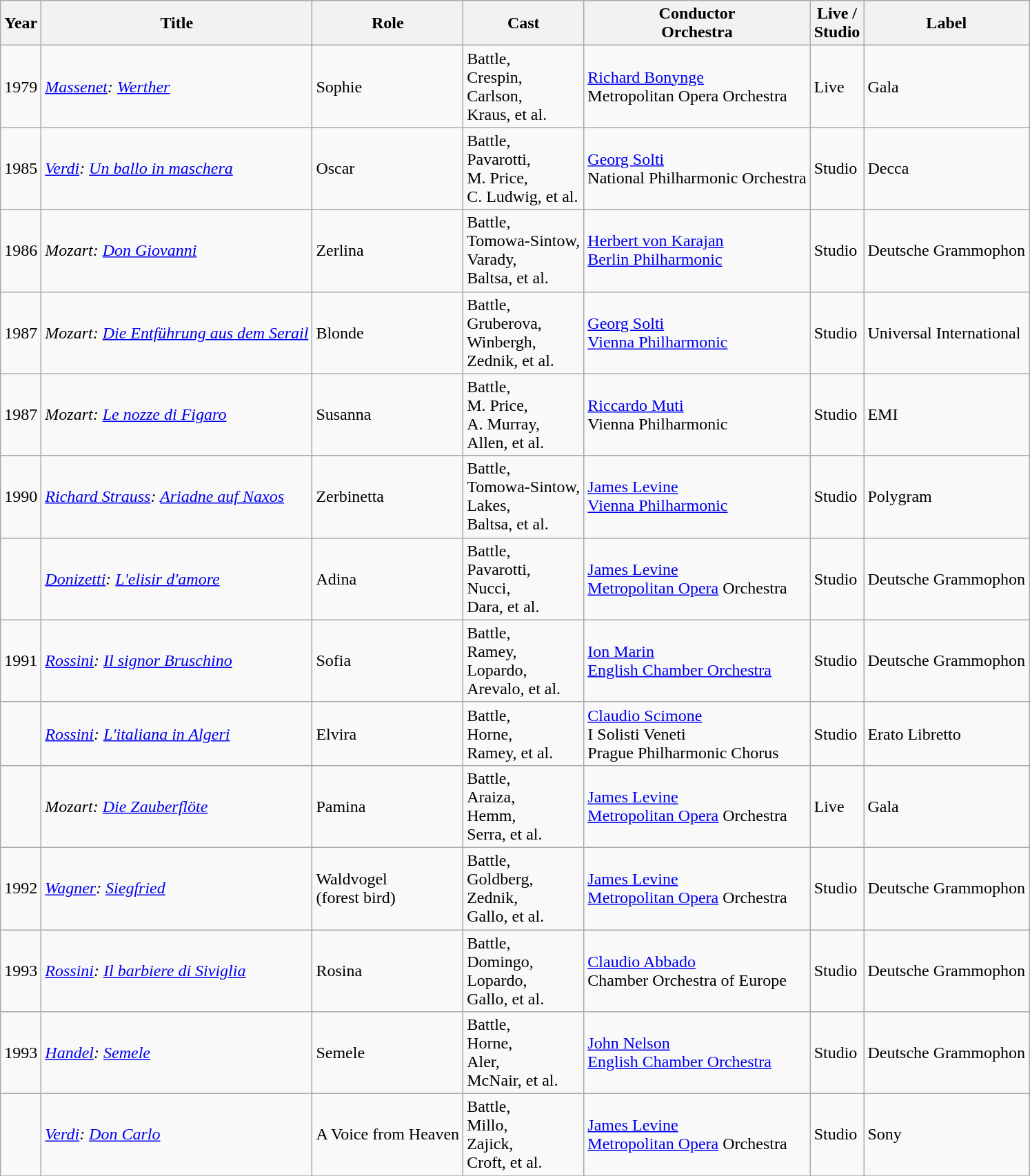<table class="wikitable">
<tr>
<th>Year</th>
<th>Title</th>
<th>Role</th>
<th>Cast</th>
<th>Conductor<br>Orchestra</th>
<th>Live /<br>Studio</th>
<th>Label</th>
</tr>
<tr>
<td>1979</td>
<td><em><a href='#'>Massenet</a>: <a href='#'>Werther</a></em></td>
<td>Sophie</td>
<td>Battle,<br>Crespin,<br>Carlson,<br>Kraus, et al.</td>
<td><a href='#'>Richard Bonynge</a><br>Metropolitan Opera Orchestra</td>
<td>Live</td>
<td>Gala</td>
</tr>
<tr>
<td>1985</td>
<td><em><a href='#'>Verdi</a>: <a href='#'>Un ballo in maschera</a></em></td>
<td>Oscar</td>
<td>Battle,<br>Pavarotti,<br>M. Price,<br>C. Ludwig, et al.</td>
<td><a href='#'>Georg Solti</a><br>National Philharmonic Orchestra</td>
<td>Studio</td>
<td>Decca</td>
</tr>
<tr>
<td>1986</td>
<td><em>Mozart: <a href='#'>Don Giovanni</a></em></td>
<td>Zerlina</td>
<td>Battle,<br>Tomowa-Sintow,<br>Varady,<br>Baltsa, et al.</td>
<td><a href='#'>Herbert von Karajan</a><br><a href='#'>Berlin Philharmonic</a></td>
<td>Studio</td>
<td>Deutsche Grammophon</td>
</tr>
<tr>
<td>1987</td>
<td><em>Mozart: <a href='#'>Die Entführung aus dem Serail</a></em></td>
<td>Blonde</td>
<td>Battle,<br>Gruberova,<br>Winbergh,<br>Zednik, et al.</td>
<td><a href='#'>Georg Solti</a><br><a href='#'>Vienna Philharmonic</a></td>
<td>Studio</td>
<td>Universal International</td>
</tr>
<tr>
<td>1987</td>
<td><em>Mozart: <a href='#'>Le nozze di Figaro</a></em></td>
<td>Susanna</td>
<td>Battle,<br>M. Price,<br>A. Murray,<br>Allen, et al.</td>
<td><a href='#'>Riccardo Muti</a><br>Vienna Philharmonic</td>
<td>Studio</td>
<td>EMI</td>
</tr>
<tr>
<td>1990</td>
<td><em><a href='#'>Richard Strauss</a>: <a href='#'>Ariadne auf Naxos</a></em></td>
<td>Zerbinetta</td>
<td>Battle,<br>Tomowa-Sintow,<br>Lakes,<br>Baltsa, et al.</td>
<td><a href='#'>James Levine</a><br><a href='#'>Vienna Philharmonic</a></td>
<td>Studio</td>
<td>Polygram</td>
</tr>
<tr>
<td></td>
<td><em><a href='#'>Donizetti</a>: <a href='#'>L'elisir d'amore</a></em></td>
<td>Adina</td>
<td>Battle,<br>Pavarotti,<br>Nucci,<br>Dara, et al.</td>
<td><a href='#'>James Levine</a><br><a href='#'>Metropolitan Opera</a> Orchestra</td>
<td>Studio</td>
<td>Deutsche Grammophon</td>
</tr>
<tr>
<td>1991</td>
<td><em><a href='#'>Rossini</a>: <a href='#'>Il signor Bruschino</a></em></td>
<td>Sofia</td>
<td>Battle,<br>Ramey,<br>Lopardo,<br>Arevalo, et al.</td>
<td><a href='#'>Ion Marin</a><br><a href='#'>English Chamber Orchestra</a></td>
<td>Studio</td>
<td>Deutsche Grammophon</td>
</tr>
<tr>
<td></td>
<td><em><a href='#'>Rossini</a>: <a href='#'>L'italiana in Algeri</a></em></td>
<td>Elvira</td>
<td>Battle,<br>Horne,<br>Ramey, et al.</td>
<td><a href='#'>Claudio Scimone</a><br>I Solisti Veneti<br>Prague Philharmonic Chorus</td>
<td>Studio</td>
<td>Erato Libretto</td>
</tr>
<tr>
<td></td>
<td><em>Mozart: <a href='#'>Die Zauberflöte</a></em></td>
<td>Pamina</td>
<td>Battle,<br>Araiza,<br>Hemm,<br>Serra, et al.</td>
<td><a href='#'>James Levine</a><br><a href='#'>Metropolitan Opera</a> Orchestra</td>
<td>Live</td>
<td>Gala</td>
</tr>
<tr>
<td>1992</td>
<td><em><a href='#'>Wagner</a>: <a href='#'>Siegfried</a></em></td>
<td>Waldvogel<br>(forest bird)</td>
<td>Battle,<br>Goldberg,<br>Zednik,<br>Gallo, et al.</td>
<td><a href='#'>James Levine</a><br><a href='#'>Metropolitan Opera</a> Orchestra</td>
<td>Studio</td>
<td>Deutsche Grammophon</td>
</tr>
<tr>
<td>1993</td>
<td><em><a href='#'>Rossini</a>: <a href='#'>Il barbiere di Siviglia</a></em></td>
<td>Rosina</td>
<td>Battle,<br>Domingo,<br>Lopardo,<br>Gallo, et al.</td>
<td><a href='#'>Claudio Abbado</a><br>Chamber Orchestra of Europe</td>
<td>Studio</td>
<td>Deutsche Grammophon</td>
</tr>
<tr>
<td>1993</td>
<td><em><a href='#'>Handel</a>: <a href='#'>Semele</a></em></td>
<td>Semele</td>
<td>Battle,<br>Horne,<br>Aler,<br>McNair, et al.</td>
<td><a href='#'>John Nelson</a><br><a href='#'>English Chamber Orchestra</a></td>
<td>Studio</td>
<td>Deutsche Grammophon</td>
</tr>
<tr>
<td></td>
<td><em><a href='#'>Verdi</a>: <a href='#'>Don Carlo</a></em></td>
<td>A Voice from Heaven</td>
<td>Battle,<br>Millo,<br>Zajick,<br>Croft, et al.</td>
<td><a href='#'>James Levine</a><br><a href='#'>Metropolitan Opera</a> Orchestra</td>
<td>Studio</td>
<td>Sony</td>
</tr>
<tr>
</tr>
</table>
